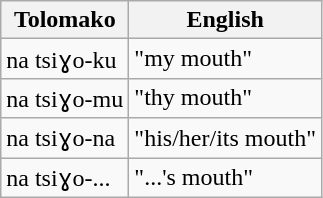<table class="wikitable">
<tr>
<th>Tolomako</th>
<th>English</th>
</tr>
<tr>
<td>na tsiɣo-ku</td>
<td>"my mouth"</td>
</tr>
<tr>
<td>na tsiɣo-mu</td>
<td>"thy mouth"</td>
</tr>
<tr>
<td>na tsiɣo-na</td>
<td>"his/her/its mouth"</td>
</tr>
<tr>
<td>na tsiɣo-...</td>
<td>"...'s mouth"</td>
</tr>
</table>
